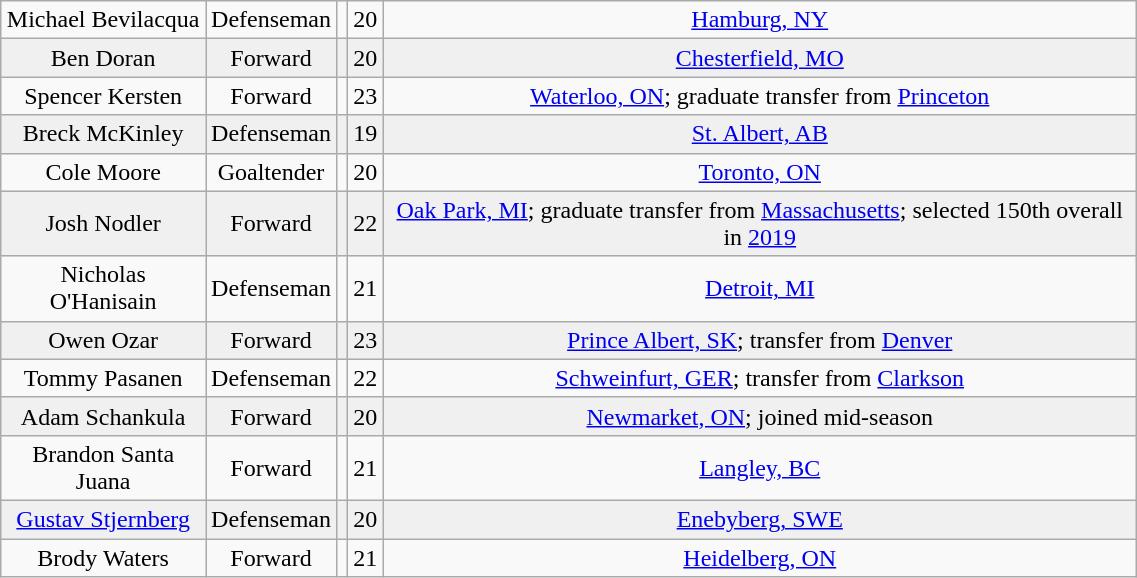<table class="wikitable" width="60%">
<tr align="center" bgcolor="">
<td>Michael Bevilacqua</td>
<td>Defenseman</td>
<td></td>
<td>20</td>
<td><a href='#'>Hamburg, NY</a></td>
</tr>
<tr align="center" bgcolor="f0f0f0">
<td>Ben Doran</td>
<td>Forward</td>
<td></td>
<td>20</td>
<td><a href='#'>Chesterfield, MO</a></td>
</tr>
<tr align="center" bgcolor="">
<td>Spencer Kersten</td>
<td>Forward</td>
<td></td>
<td>23</td>
<td><a href='#'>Waterloo, ON</a>; graduate transfer from <a href='#'>Princeton</a></td>
</tr>
<tr align="center" bgcolor="f0f0f0">
<td>Breck McKinley</td>
<td>Defenseman</td>
<td></td>
<td>19</td>
<td><a href='#'>St. Albert, AB</a></td>
</tr>
<tr align="center" bgcolor="">
<td>Cole Moore</td>
<td>Goaltender</td>
<td></td>
<td>20</td>
<td><a href='#'>Toronto, ON</a></td>
</tr>
<tr align="center" bgcolor="f0f0f0">
<td>Josh Nodler</td>
<td>Forward</td>
<td></td>
<td>22</td>
<td><a href='#'>Oak Park, MI</a>; graduate transfer from <a href='#'>Massachusetts</a>; selected 150th overall in <a href='#'>2019</a></td>
</tr>
<tr align="center" bgcolor="">
<td>Nicholas O'Hanisain</td>
<td>Defenseman</td>
<td></td>
<td>21</td>
<td><a href='#'>Detroit, MI</a></td>
</tr>
<tr align="center" bgcolor="f0f0f0">
<td>Owen Ozar</td>
<td>Forward</td>
<td></td>
<td>23</td>
<td><a href='#'>Prince Albert, SK</a>; transfer from <a href='#'>Denver</a></td>
</tr>
<tr align="center" bgcolor="">
<td>Tommy Pasanen</td>
<td>Defenseman</td>
<td></td>
<td>22</td>
<td><a href='#'>Schweinfurt, GER</a>; transfer from <a href='#'>Clarkson</a></td>
</tr>
<tr align="center" bgcolor="f0f0f0">
<td>Adam Schankula</td>
<td>Forward</td>
<td></td>
<td>20</td>
<td><a href='#'>Newmarket, ON</a>; joined mid-season</td>
</tr>
<tr align="center" bgcolor="">
<td>Brandon Santa Juana</td>
<td>Forward</td>
<td></td>
<td>21</td>
<td><a href='#'>Langley, BC</a></td>
</tr>
<tr align="center" bgcolor="f0f0f0">
<td><a href='#'>Gustav Stjernberg</a></td>
<td>Defenseman</td>
<td></td>
<td>20</td>
<td><a href='#'>Enebyberg, SWE</a></td>
</tr>
<tr align="center" bgcolor="">
<td>Brody Waters</td>
<td>Forward</td>
<td></td>
<td>21</td>
<td><a href='#'>Heidelberg, ON</a></td>
</tr>
</table>
